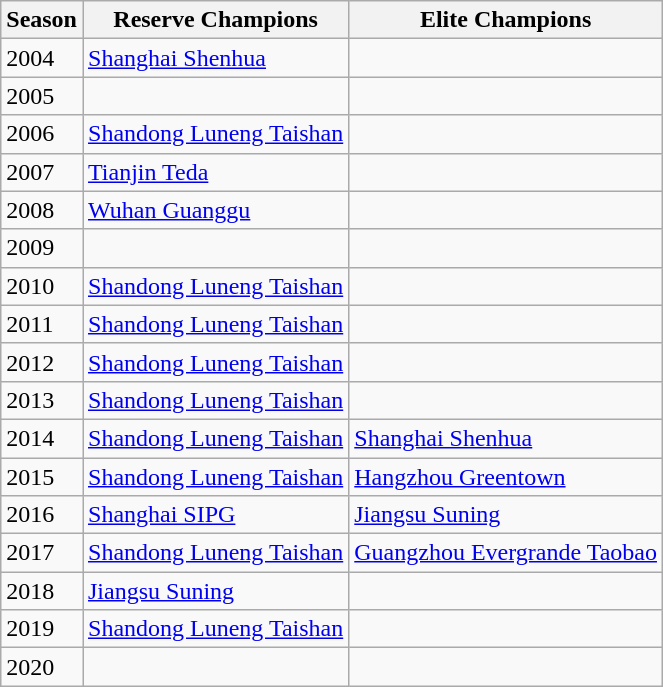<table class=wikitable>
<tr>
<th>Season</th>
<th>Reserve Champions</th>
<th>Elite Champions</th>
</tr>
<tr>
<td>2004</td>
<td><a href='#'>Shanghai Shenhua</a></td>
<td></td>
</tr>
<tr>
<td>2005</td>
<td></td>
<td></td>
</tr>
<tr>
<td>2006</td>
<td><a href='#'>Shandong Luneng Taishan</a></td>
<td></td>
</tr>
<tr>
<td>2007</td>
<td><a href='#'>Tianjin Teda</a></td>
<td></td>
</tr>
<tr>
<td>2008</td>
<td><a href='#'>Wuhan Guanggu</a></td>
<td></td>
</tr>
<tr>
<td>2009</td>
<td></td>
<td></td>
</tr>
<tr>
<td>2010</td>
<td><a href='#'>Shandong Luneng Taishan</a></td>
<td></td>
</tr>
<tr>
<td>2011</td>
<td><a href='#'>Shandong Luneng Taishan</a></td>
<td></td>
</tr>
<tr>
<td>2012</td>
<td><a href='#'>Shandong Luneng Taishan</a></td>
<td></td>
</tr>
<tr>
<td>2013</td>
<td><a href='#'>Shandong Luneng Taishan</a></td>
<td></td>
</tr>
<tr>
<td>2014</td>
<td><a href='#'>Shandong Luneng Taishan</a></td>
<td><a href='#'>Shanghai Shenhua</a></td>
</tr>
<tr>
<td>2015</td>
<td><a href='#'>Shandong Luneng Taishan</a></td>
<td><a href='#'>Hangzhou Greentown</a></td>
</tr>
<tr>
<td>2016</td>
<td><a href='#'>Shanghai SIPG</a></td>
<td><a href='#'>Jiangsu Suning</a></td>
</tr>
<tr>
<td>2017</td>
<td><a href='#'>Shandong Luneng Taishan</a></td>
<td><a href='#'>Guangzhou Evergrande Taobao</a></td>
</tr>
<tr>
<td>2018</td>
<td><a href='#'>Jiangsu Suning</a></td>
<td></td>
</tr>
<tr>
<td>2019</td>
<td><a href='#'>Shandong Luneng Taishan</a></td>
<td></td>
</tr>
<tr>
<td>2020</td>
<td></td>
<td></td>
</tr>
</table>
